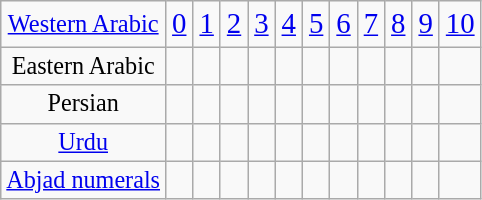<table class="wikitable nounderlines" style="text-align:center;line-height:normal">
<tr style="font-size:120%">
<td style="font-size:85%"><a href='#'>Western Arabic</a></td>
<td><a href='#'>0</a></td>
<td><a href='#'>1</a></td>
<td><a href='#'>2</a></td>
<td><a href='#'>3</a></td>
<td><a href='#'>4</a></td>
<td><a href='#'>5</a></td>
<td><a href='#'>6</a></td>
<td><a href='#'>7</a></td>
<td><a href='#'>8</a></td>
<td><a href='#'>9</a></td>
<td><a href='#'>10</a></td>
</tr>
<tr style="font-size:160%">
<td style="font-size:63%">Eastern Arabic</td>
<td></td>
<td></td>
<td></td>
<td></td>
<td></td>
<td></td>
<td></td>
<td></td>
<td></td>
<td></td>
<td></td>
</tr>
<tr style="font-size:160%">
<td style="font-size:63%">Persian</td>
<td></td>
<td></td>
<td></td>
<td></td>
<td></td>
<td></td>
<td></td>
<td></td>
<td></td>
<td></td>
<td></td>
</tr>
<tr style="font-size:160%">
<td style="font-size:63%"><a href='#'>Urdu</a></td>
<td></td>
<td></td>
<td></td>
<td></td>
<td></td>
<td></td>
<td></td>
<td></td>
<td></td>
<td></td>
<td></td>
</tr>
<tr style="font-size:160%">
<td style="font-size:63%"><a href='#'>Abjad numerals</a></td>
<td></td>
<td></td>
<td></td>
<td></td>
<td></td>
<td></td>
<td></td>
<td></td>
<td></td>
<td></td>
<td></td>
</tr>
</table>
